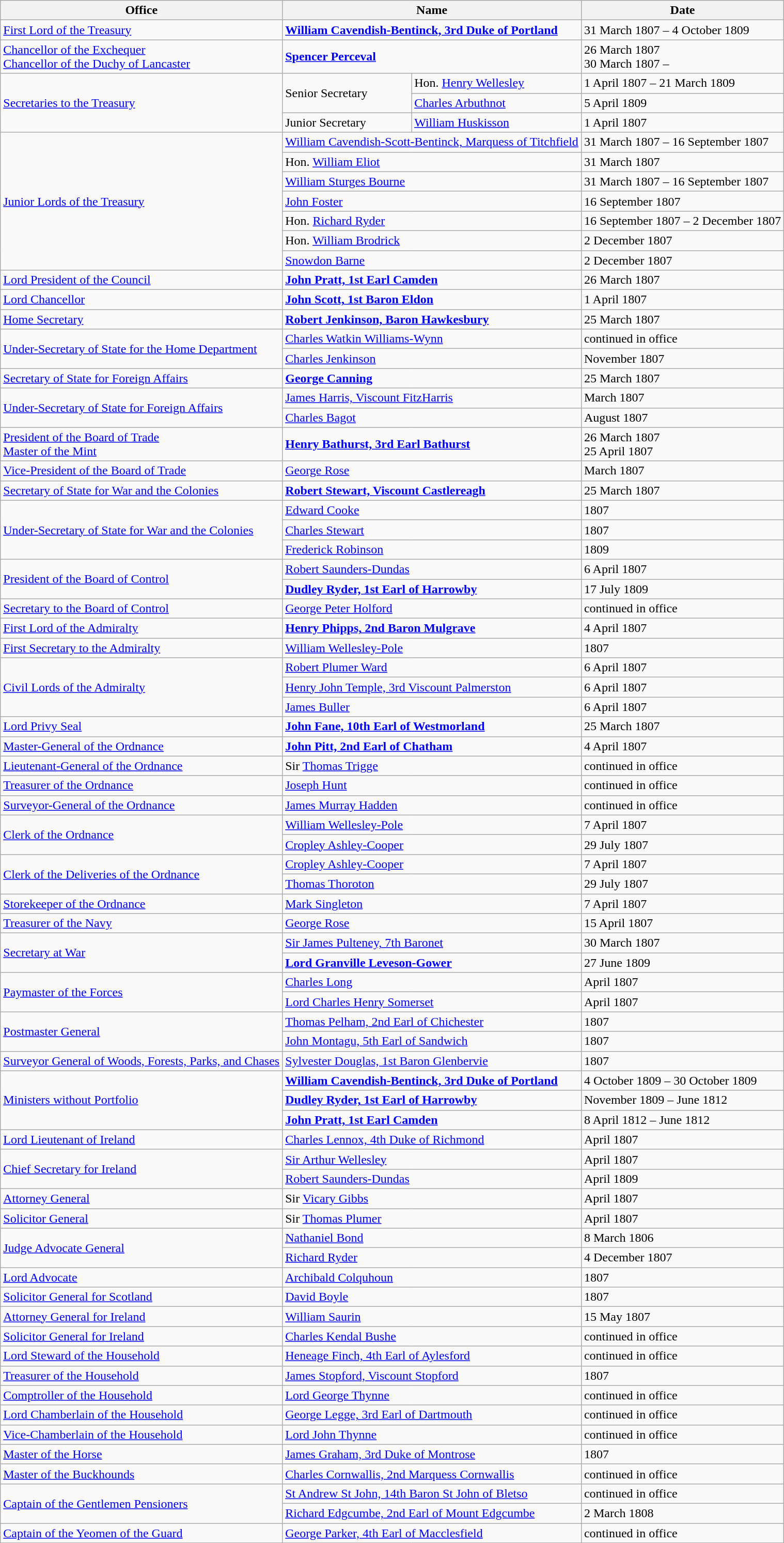<table class="wikitable">
<tr>
<th>Office</th>
<th colspan=2>Name</th>
<th>Date</th>
</tr>
<tr>
<td><a href='#'>First Lord of the Treasury</a></td>
<td colspan=2><strong><a href='#'>William Cavendish-Bentinck, 3rd Duke of Portland</a></strong></td>
<td>31 March 1807 – 4 October 1809</td>
</tr>
<tr>
<td><a href='#'>Chancellor of the Exchequer</a><br><a href='#'>Chancellor of the Duchy of Lancaster</a></td>
<td colspan=2><strong><a href='#'>Spencer Perceval</a></strong></td>
<td>26 March 1807<br>30 March 1807 –</td>
</tr>
<tr>
<td rowspan=3><a href='#'>Secretaries to the Treasury</a></td>
<td rowspan=2>Senior Secretary</td>
<td>Hon. <a href='#'>Henry Wellesley</a></td>
<td>1 April 1807 – 21 March 1809</td>
</tr>
<tr>
<td><a href='#'>Charles Arbuthnot</a></td>
<td>5 April 1809</td>
</tr>
<tr>
<td>Junior Secretary</td>
<td><a href='#'>William Huskisson</a></td>
<td>1 April 1807</td>
</tr>
<tr>
<td rowspan=7><a href='#'>Junior Lords of the Treasury</a></td>
<td colspan=2><a href='#'>William Cavendish-Scott-Bentinck, Marquess of Titchfield</a></td>
<td>31 March 1807 – 16 September 1807</td>
</tr>
<tr>
<td colspan=2>Hon. <a href='#'>William Eliot</a></td>
<td>31 March 1807</td>
</tr>
<tr>
<td colspan=2><a href='#'>William Sturges Bourne</a></td>
<td>31 March 1807 – 16 September 1807</td>
</tr>
<tr>
<td colspan=2><a href='#'>John Foster</a></td>
<td>16 September 1807</td>
</tr>
<tr>
<td colspan=2>Hon. <a href='#'>Richard Ryder</a></td>
<td>16 September 1807 – 2 December 1807</td>
</tr>
<tr>
<td colspan=2>Hon. <a href='#'>William Brodrick</a></td>
<td>2 December 1807</td>
</tr>
<tr>
<td colspan=2><a href='#'>Snowdon Barne</a></td>
<td>2 December 1807</td>
</tr>
<tr>
<td><a href='#'>Lord President of the Council</a></td>
<td colspan=2><strong><a href='#'>John Pratt, 1st Earl Camden</a></strong></td>
<td>26 March 1807</td>
</tr>
<tr>
<td><a href='#'>Lord Chancellor</a></td>
<td colspan=2><strong><a href='#'>John Scott, 1st Baron Eldon</a></strong></td>
<td>1 April 1807</td>
</tr>
<tr>
<td><a href='#'>Home Secretary</a></td>
<td colspan=2><strong><a href='#'>Robert Jenkinson, Baron Hawkesbury</a></strong></td>
<td>25 March 1807</td>
</tr>
<tr>
<td rowspan=2><a href='#'>Under-Secretary of State for the Home Department</a></td>
<td colspan=2><a href='#'>Charles Watkin Williams-Wynn</a></td>
<td>continued in office</td>
</tr>
<tr>
<td colspan=2><a href='#'>Charles Jenkinson</a></td>
<td>November 1807</td>
</tr>
<tr>
<td><a href='#'>Secretary of State for Foreign Affairs</a></td>
<td colspan=2><strong><a href='#'>George Canning</a></strong></td>
<td>25 March 1807</td>
</tr>
<tr>
<td rowspan=2><a href='#'>Under-Secretary of State for Foreign Affairs</a></td>
<td colspan=2><a href='#'>James Harris, Viscount FitzHarris</a></td>
<td>March 1807</td>
</tr>
<tr>
<td colspan=2><a href='#'>Charles Bagot</a></td>
<td>August 1807</td>
</tr>
<tr>
<td><a href='#'>President of the Board of Trade</a><br><a href='#'>Master of the Mint</a></td>
<td colspan=2><strong><a href='#'>Henry Bathurst, 3rd Earl Bathurst</a></strong></td>
<td>26 March 1807<br>25 April 1807</td>
</tr>
<tr>
<td><a href='#'>Vice-President of the Board of Trade</a></td>
<td colspan=2><a href='#'>George Rose</a></td>
<td>March 1807</td>
</tr>
<tr>
<td><a href='#'>Secretary of State for War and the Colonies</a></td>
<td colspan=2><strong><a href='#'>Robert Stewart, Viscount Castlereagh</a></strong></td>
<td>25 March 1807</td>
</tr>
<tr>
<td rowspan=3><a href='#'>Under-Secretary of State for War and the Colonies</a></td>
<td colspan=2><a href='#'>Edward Cooke</a></td>
<td>1807</td>
</tr>
<tr>
<td colspan=2><a href='#'>Charles Stewart</a></td>
<td>1807</td>
</tr>
<tr>
<td colspan=2><a href='#'>Frederick Robinson</a></td>
<td>1809</td>
</tr>
<tr>
<td rowspan=2><a href='#'>President of the Board of Control</a></td>
<td colspan=2><a href='#'>Robert Saunders-Dundas</a></td>
<td>6 April 1807</td>
</tr>
<tr>
<td colspan=2><strong><a href='#'>Dudley Ryder, 1st Earl of Harrowby</a></strong></td>
<td>17 July 1809</td>
</tr>
<tr>
<td><a href='#'>Secretary to the Board of Control</a></td>
<td colspan=2><a href='#'>George Peter Holford</a></td>
<td>continued in office</td>
</tr>
<tr>
<td><a href='#'>First Lord of the Admiralty</a></td>
<td colspan=2><strong><a href='#'>Henry Phipps, 2nd Baron Mulgrave</a></strong></td>
<td>4 April 1807</td>
</tr>
<tr>
<td><a href='#'>First Secretary to the Admiralty</a></td>
<td colspan=2><a href='#'>William Wellesley-Pole</a></td>
<td>1807</td>
</tr>
<tr>
<td rowspan=3><a href='#'>Civil Lords of the Admiralty</a></td>
<td colspan=2><a href='#'>Robert Plumer Ward</a></td>
<td>6 April 1807</td>
</tr>
<tr>
<td colspan=2><a href='#'>Henry John Temple, 3rd Viscount Palmerston</a></td>
<td>6 April 1807</td>
</tr>
<tr>
<td colspan=2><a href='#'>James Buller</a></td>
<td>6 April 1807</td>
</tr>
<tr>
<td><a href='#'>Lord Privy Seal</a></td>
<td colspan=2><strong><a href='#'>John Fane, 10th Earl of Westmorland</a></strong></td>
<td>25 March 1807</td>
</tr>
<tr>
<td><a href='#'>Master-General of the Ordnance</a></td>
<td colspan=2><strong><a href='#'>John Pitt, 2nd Earl of Chatham</a></strong></td>
<td>4 April 1807</td>
</tr>
<tr>
<td><a href='#'>Lieutenant-General of the Ordnance</a></td>
<td colspan=2>Sir <a href='#'>Thomas Trigge</a></td>
<td>continued in office</td>
</tr>
<tr>
<td><a href='#'>Treasurer of the Ordnance</a></td>
<td colspan=2><a href='#'>Joseph Hunt</a></td>
<td>continued in office</td>
</tr>
<tr>
<td><a href='#'>Surveyor-General of the Ordnance</a></td>
<td colspan=2><a href='#'>James Murray Hadden</a></td>
<td>continued in office</td>
</tr>
<tr>
<td rowspan=2><a href='#'>Clerk of the Ordnance</a></td>
<td colspan=2><a href='#'>William Wellesley-Pole</a></td>
<td>7 April 1807</td>
</tr>
<tr>
<td colspan=2><a href='#'>Cropley Ashley-Cooper</a></td>
<td>29 July 1807</td>
</tr>
<tr>
<td rowspan=2><a href='#'>Clerk of the Deliveries of the Ordnance</a></td>
<td colspan=2><a href='#'>Cropley Ashley-Cooper</a></td>
<td>7 April 1807</td>
</tr>
<tr>
<td colspan=2><a href='#'>Thomas Thoroton</a></td>
<td>29 July 1807</td>
</tr>
<tr>
<td><a href='#'>Storekeeper of the Ordnance</a></td>
<td colspan=2><a href='#'>Mark Singleton</a></td>
<td>7 April 1807</td>
</tr>
<tr>
<td><a href='#'>Treasurer of the Navy</a></td>
<td colspan=2><a href='#'>George Rose</a></td>
<td>15 April 1807</td>
</tr>
<tr>
<td rowspan=2><a href='#'>Secretary at War</a></td>
<td colspan=2><a href='#'>Sir James Pulteney, 7th Baronet</a></td>
<td>30 March 1807</td>
</tr>
<tr>
<td colspan=2><strong><a href='#'>Lord Granville Leveson-Gower</a></strong></td>
<td>27 June 1809</td>
</tr>
<tr>
<td rowspan=2><a href='#'>Paymaster of the Forces</a></td>
<td colspan=2><a href='#'>Charles Long</a></td>
<td>April 1807</td>
</tr>
<tr>
<td colspan=2><a href='#'>Lord Charles Henry Somerset</a></td>
<td>April 1807</td>
</tr>
<tr>
<td rowspan=2><a href='#'>Postmaster General</a></td>
<td colspan=2><a href='#'>Thomas Pelham, 2nd Earl of Chichester</a></td>
<td>1807</td>
</tr>
<tr>
<td colspan=2><a href='#'>John Montagu, 5th Earl of Sandwich</a></td>
<td>1807</td>
</tr>
<tr>
<td><a href='#'>Surveyor General of Woods, Forests, Parks, and Chases</a></td>
<td colspan=2><a href='#'>Sylvester Douglas, 1st Baron Glenbervie</a></td>
<td>1807</td>
</tr>
<tr>
<td rowspan=3><a href='#'>Ministers without Portfolio</a></td>
<td colspan=2><strong><a href='#'>William Cavendish-Bentinck, 3rd Duke of Portland</a></strong></td>
<td>4 October 1809 – 30 October 1809</td>
</tr>
<tr>
<td colspan=2><strong><a href='#'>Dudley Ryder, 1st Earl of Harrowby</a></strong></td>
<td>November 1809 – June 1812</td>
</tr>
<tr>
<td colspan=2><strong><a href='#'>John Pratt, 1st Earl Camden</a></strong></td>
<td>8 April 1812 – June 1812</td>
</tr>
<tr>
<td><a href='#'>Lord Lieutenant of Ireland</a></td>
<td colspan=2><a href='#'>Charles Lennox, 4th Duke of Richmond</a></td>
<td>April 1807</td>
</tr>
<tr>
<td rowspan=2><a href='#'>Chief Secretary for Ireland</a></td>
<td colspan=2><a href='#'>Sir Arthur Wellesley</a></td>
<td>April 1807</td>
</tr>
<tr>
<td colspan=2><a href='#'>Robert Saunders-Dundas</a></td>
<td>April 1809</td>
</tr>
<tr>
<td><a href='#'>Attorney General</a></td>
<td colspan=2>Sir <a href='#'>Vicary Gibbs</a></td>
<td>April 1807</td>
</tr>
<tr>
<td><a href='#'>Solicitor General</a></td>
<td colspan=2>Sir <a href='#'>Thomas Plumer</a></td>
<td>April 1807</td>
</tr>
<tr>
<td rowspan=2><a href='#'>Judge Advocate General</a></td>
<td colspan=2><a href='#'>Nathaniel Bond</a></td>
<td>8 March 1806</td>
</tr>
<tr>
<td colspan=2><a href='#'>Richard Ryder</a></td>
<td>4 December 1807</td>
</tr>
<tr>
<td><a href='#'>Lord Advocate</a></td>
<td colspan=2><a href='#'>Archibald Colquhoun</a></td>
<td>1807</td>
</tr>
<tr>
<td><a href='#'>Solicitor General for Scotland</a></td>
<td colspan=2><a href='#'>David Boyle</a></td>
<td>1807</td>
</tr>
<tr>
<td><a href='#'>Attorney General for Ireland</a></td>
<td colspan=2><a href='#'>William Saurin</a></td>
<td>15 May 1807</td>
</tr>
<tr>
<td><a href='#'>Solicitor General for Ireland</a></td>
<td colspan=2><a href='#'>Charles Kendal Bushe</a></td>
<td>continued in office</td>
</tr>
<tr>
<td><a href='#'>Lord Steward of the Household</a></td>
<td colspan=2><a href='#'>Heneage Finch, 4th Earl of Aylesford</a></td>
<td>continued in office</td>
</tr>
<tr>
<td><a href='#'>Treasurer of the Household</a></td>
<td colspan=2><a href='#'>James Stopford, Viscount Stopford</a></td>
<td>1807</td>
</tr>
<tr>
<td><a href='#'>Comptroller of the Household</a></td>
<td colspan=2><a href='#'>Lord George Thynne</a></td>
<td>continued in office</td>
</tr>
<tr>
<td><a href='#'>Lord Chamberlain of the Household</a></td>
<td colspan=2><a href='#'>George Legge, 3rd Earl of Dartmouth</a></td>
<td>continued in office</td>
</tr>
<tr>
<td><a href='#'>Vice-Chamberlain of the Household</a></td>
<td colspan=2><a href='#'>Lord John Thynne</a></td>
<td>continued in office</td>
</tr>
<tr>
<td><a href='#'>Master of the Horse</a></td>
<td colspan=2><a href='#'>James Graham, 3rd Duke of Montrose</a></td>
<td>1807</td>
</tr>
<tr>
<td><a href='#'>Master of the Buckhounds</a></td>
<td colspan=2><a href='#'>Charles Cornwallis, 2nd Marquess Cornwallis</a></td>
<td>continued in office</td>
</tr>
<tr>
<td rowspan=2><a href='#'>Captain of the Gentlemen Pensioners</a></td>
<td colspan=2><a href='#'>St Andrew St John, 14th Baron St John of Bletso</a></td>
<td>continued in office</td>
</tr>
<tr>
<td colspan=2><a href='#'>Richard Edgcumbe, 2nd Earl of Mount Edgcumbe</a></td>
<td>2 March 1808</td>
</tr>
<tr>
<td><a href='#'>Captain of the Yeomen of the Guard</a></td>
<td colspan=2><a href='#'>George Parker, 4th Earl of Macclesfield</a></td>
<td>continued in office</td>
</tr>
</table>
